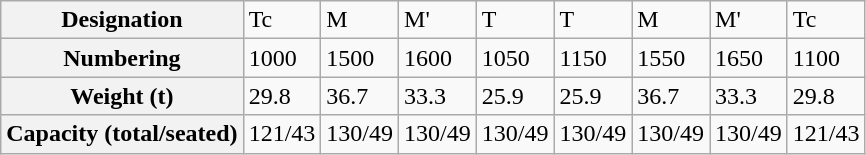<table class="wikitable">
<tr>
<th>Designation</th>
<td>Tc</td>
<td>M</td>
<td>M'</td>
<td>T</td>
<td>T</td>
<td>M</td>
<td>M'</td>
<td>Tc</td>
</tr>
<tr>
<th>Numbering</th>
<td>1000</td>
<td>1500</td>
<td>1600</td>
<td>1050</td>
<td>1150</td>
<td>1550</td>
<td>1650</td>
<td>1100</td>
</tr>
<tr>
<th>Weight (t)</th>
<td>29.8</td>
<td>36.7</td>
<td>33.3</td>
<td>25.9</td>
<td>25.9</td>
<td>36.7</td>
<td>33.3</td>
<td>29.8</td>
</tr>
<tr>
<th>Capacity (total/seated)</th>
<td>121/43</td>
<td>130/49</td>
<td>130/49</td>
<td>130/49</td>
<td>130/49</td>
<td>130/49</td>
<td>130/49</td>
<td>121/43</td>
</tr>
</table>
